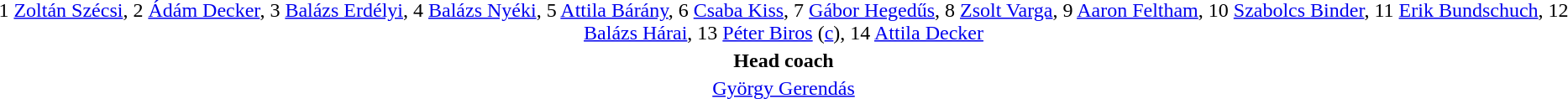<table style="text-align: center; margin-top: 2em; margin-left: auto; margin-right: auto">
<tr>
<td>1 <a href='#'>Zoltán Szécsi</a>, 2 <a href='#'>Ádám Decker</a>, 3 <a href='#'>Balázs Erdélyi</a>, 4 <a href='#'>Balázs Nyéki</a>, 5 <a href='#'>Attila Bárány</a>, 6 <a href='#'>Csaba Kiss</a>, 7 <a href='#'>Gábor Hegedűs</a>, 8 <a href='#'>Zsolt Varga</a>, 9 <a href='#'>Aaron Feltham</a>, 10 <a href='#'>Szabolcs Binder</a>, 11 <a href='#'>Erik Bundschuch</a>, 12 <a href='#'>Balázs Hárai</a>, 13 <a href='#'>Péter Biros</a> (<a href='#'>c</a>), 14 <a href='#'>Attila Decker</a></td>
</tr>
<tr>
<td><strong>Head coach</strong></td>
</tr>
<tr>
<td><a href='#'>György Gerendás</a></td>
</tr>
</table>
